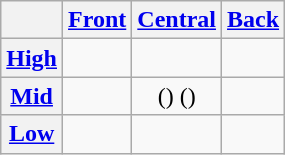<table class="wikitable">
<tr>
<th></th>
<th><a href='#'>Front</a></th>
<th><a href='#'>Central</a></th>
<th><a href='#'>Back</a></th>
</tr>
<tr style="text-align: center;">
<th><a href='#'>High</a></th>
<td> </td>
<td></td>
<td> </td>
</tr>
<tr style="text-align: center;">
<th><a href='#'>Mid</a></th>
<td></td>
<td>() ()</td>
<td></td>
</tr>
<tr style="text-align: center;">
<th><a href='#'>Low</a></th>
<td></td>
<td>  </td>
<td></td>
</tr>
</table>
